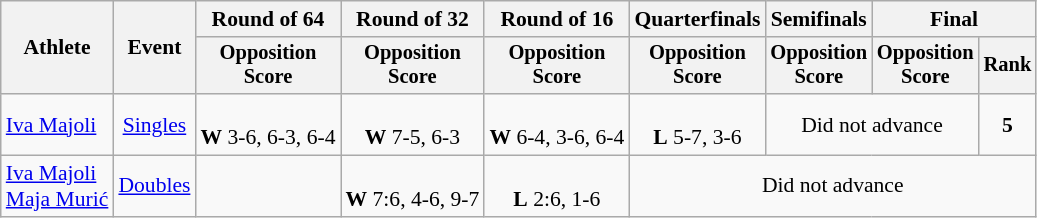<table class=wikitable style="font-size:90%">
<tr>
<th rowspan=2>Athlete</th>
<th rowspan=2>Event</th>
<th>Round of 64</th>
<th>Round of 32</th>
<th>Round of 16</th>
<th>Quarterfinals</th>
<th>Semifinals</th>
<th colspan=2>Final</th>
</tr>
<tr style="font-size:95%">
<th>Opposition<br>Score</th>
<th>Opposition<br>Score</th>
<th>Opposition<br>Score</th>
<th>Opposition<br>Score</th>
<th>Opposition<br>Score</th>
<th>Opposition<br>Score</th>
<th>Rank</th>
</tr>
<tr align=center>
<td align=left><a href='#'>Iva Majoli</a></td>
<td><a href='#'>Singles</a></td>
<td><br><strong>W</strong> 3-6, 6-3, 6-4</td>
<td><br><strong>W</strong> 7-5, 6-3</td>
<td><br><strong>W</strong> 6-4, 3-6, 6-4</td>
<td><br><strong>L</strong> 5-7, 3-6</td>
<td colspan=2>Did not advance</td>
<td><strong>5</strong></td>
</tr>
<tr align=center>
<td align=left><a href='#'>Iva Majoli</a><br><a href='#'>Maja Murić</a></td>
<td><a href='#'>Doubles</a></td>
<td></td>
<td><br><strong>W</strong> 7:6, 4-6, 9-7</td>
<td><br><strong>L</strong> 2:6, 1-6</td>
<td colspan=4>Did not advance</td>
</tr>
</table>
